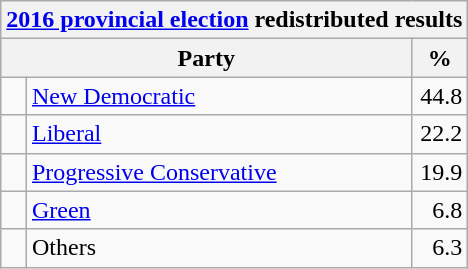<table class="wikitable">
<tr>
<th colspan="4"><a href='#'>2016 provincial election</a> redistributed results</th>
</tr>
<tr>
<th bgcolor="#DDDDFF" width="130px" colspan="2">Party</th>
<th bgcolor="#DDDDFF" width="30px">%</th>
</tr>
<tr>
<td> </td>
<td><a href='#'>New Democratic</a></td>
<td align=right>44.8</td>
</tr>
<tr>
<td> </td>
<td><a href='#'>Liberal</a></td>
<td align=right>22.2</td>
</tr>
<tr>
<td> </td>
<td><a href='#'>Progressive Conservative</a></td>
<td align=right>19.9</td>
</tr>
<tr>
<td> </td>
<td><a href='#'>Green</a></td>
<td align=right>6.8</td>
</tr>
<tr>
<td> </td>
<td>Others</td>
<td align=right>6.3</td>
</tr>
</table>
